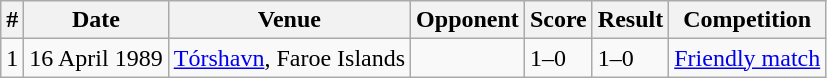<table class="wikitable">
<tr>
<th>#</th>
<th>Date</th>
<th>Venue</th>
<th>Opponent</th>
<th>Score</th>
<th>Result</th>
<th>Competition</th>
</tr>
<tr>
<td>1</td>
<td>16 April 1989</td>
<td><a href='#'>Tórshavn</a>, Faroe Islands</td>
<td></td>
<td>1–0</td>
<td>1–0</td>
<td><a href='#'>Friendly match</a></td>
</tr>
</table>
